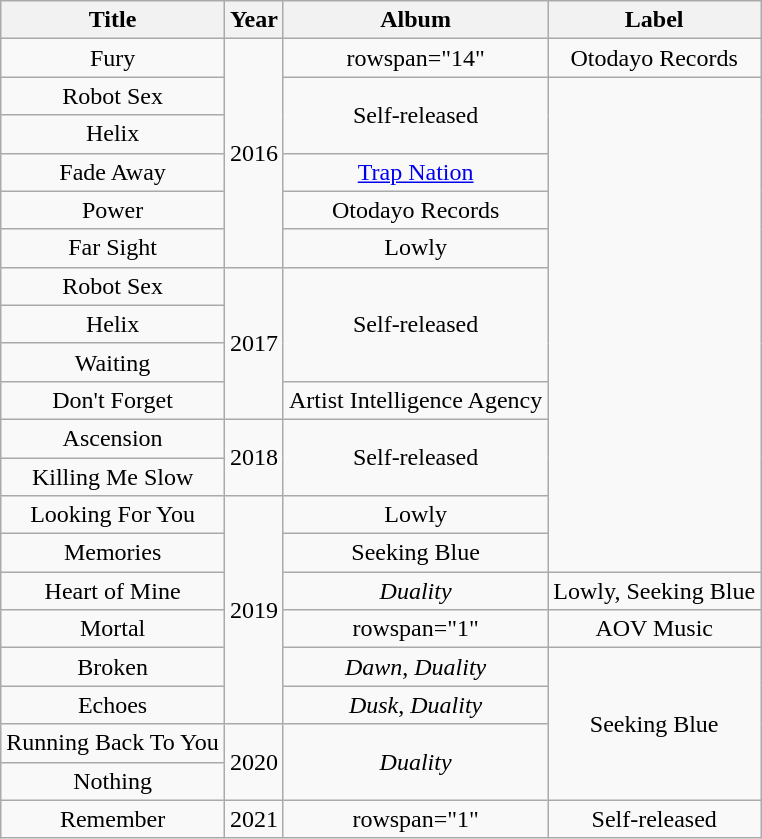<table class="wikitable plainrowheaders" style="text-align:center;">
<tr>
<th scope="col">Title</th>
<th scope="col">Year</th>
<th scope="col">Album</th>
<th scope="col">Label</th>
</tr>
<tr>
<td>Fury</td>
<td rowspan="6">2016</td>
<td>rowspan="14" </td>
<td>Otodayo Records</td>
</tr>
<tr>
<td>Robot Sex</td>
<td rowspan="2">Self-released</td>
</tr>
<tr>
<td>Helix</td>
</tr>
<tr>
<td>Fade Away </td>
<td><a href='#'>Trap Nation</a></td>
</tr>
<tr>
<td>Power</td>
<td>Otodayo Records</td>
</tr>
<tr>
<td>Far Sight </td>
<td>Lowly</td>
</tr>
<tr>
<td>Robot Sex</td>
<td rowspan="4">2017</td>
<td rowspan="3">Self-released</td>
</tr>
<tr>
<td>Helix</td>
</tr>
<tr>
<td>Waiting </td>
</tr>
<tr>
<td>Don't Forget </td>
<td>Artist Intelligence Agency</td>
</tr>
<tr>
<td>Ascension</td>
<td rowspan="2">2018</td>
<td rowspan="2">Self-released</td>
</tr>
<tr>
<td>Killing Me Slow</td>
</tr>
<tr>
<td>Looking For You </td>
<td rowspan="6">2019</td>
<td>Lowly</td>
</tr>
<tr>
<td>Memories </td>
<td>Seeking Blue</td>
</tr>
<tr>
<td>Heart of Mine </td>
<td><em>Duality</em></td>
<td>Lowly, Seeking Blue</td>
</tr>
<tr>
<td>Mortal </td>
<td>rowspan="1" </td>
<td>AOV Music</td>
</tr>
<tr>
<td>Broken </td>
<td><em>Dawn</em>, <em>Duality</em></td>
<td rowspan="4">Seeking Blue</td>
</tr>
<tr>
<td>Echoes </td>
<td><em>Dusk</em>, <em>Duality</em></td>
</tr>
<tr>
<td>Running Back To You </td>
<td rowspan="2">2020</td>
<td rowspan="2"><em>Duality</em></td>
</tr>
<tr>
<td>Nothing </td>
</tr>
<tr>
<td>Remember </td>
<td rowspan="1">2021</td>
<td>rowspan="1" </td>
<td>Self-released</td>
</tr>
</table>
